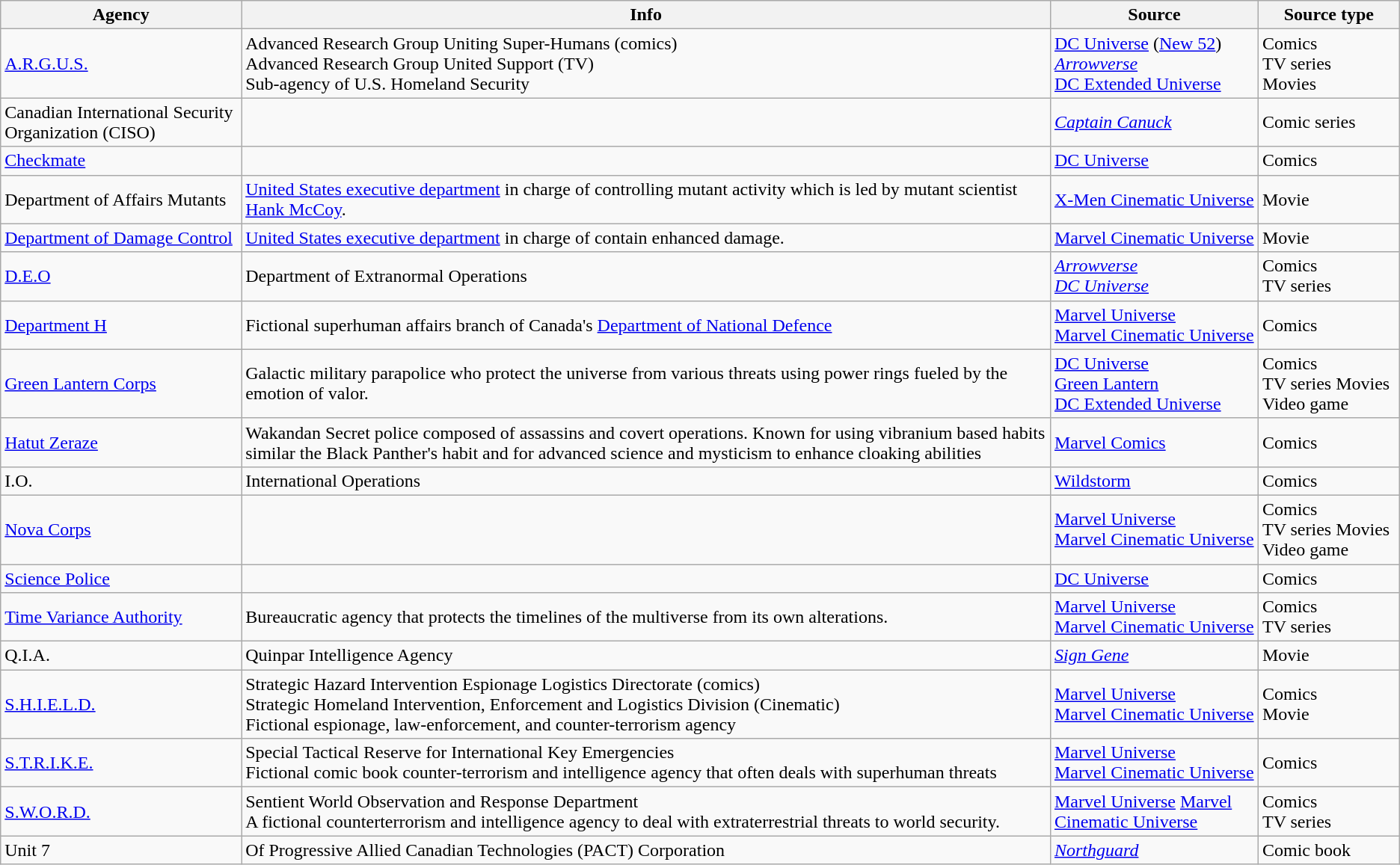<table class="wikitable">
<tr>
<th>Agency</th>
<th>Info</th>
<th>Source</th>
<th>Source type</th>
</tr>
<tr>
<td><a href='#'>A.R.G.U.S.</a></td>
<td>Advanced Research Group Uniting Super-Humans (comics) <br> Advanced Research Group United Support (TV) <br> Sub-agency of U.S. Homeland Security</td>
<td><a href='#'>DC Universe</a> (<a href='#'>New 52</a>) <br> <em><a href='#'>Arrowverse</a></em><br><a href='#'>DC Extended Universe</a></td>
<td>Comics <br> TV series <br> Movies</td>
</tr>
<tr>
<td>Canadian International Security Organization (CISO)</td>
<td></td>
<td><em><a href='#'>Captain Canuck</a></em></td>
<td>Comic series</td>
</tr>
<tr>
<td><a href='#'>Checkmate</a></td>
<td></td>
<td><a href='#'>DC Universe</a></td>
<td>Comics</td>
</tr>
<tr>
<td>Department of Affairs Mutants</td>
<td><a href='#'>United States executive department</a> in charge of controlling mutant activity which is led by mutant scientist <a href='#'>Hank McCoy</a>.</td>
<td><a href='#'>X-Men Cinematic Universe</a></td>
<td>Movie</td>
</tr>
<tr>
<td><a href='#'>Department of Damage Control</a></td>
<td><a href='#'>United States executive department</a> in charge of contain enhanced damage.</td>
<td><a href='#'>Marvel Cinematic Universe</a></td>
<td>Movie</td>
</tr>
<tr>
<td><a href='#'>D.E.O</a></td>
<td>Department of Extranormal Operations</td>
<td><em><a href='#'>Arrowverse</a></em> <br> <em><a href='#'>DC Universe</a></em></td>
<td>Comics<br>TV series</td>
</tr>
<tr>
<td><a href='#'>Department H</a></td>
<td>Fictional superhuman affairs branch of Canada's <a href='#'>Department of National Defence</a></td>
<td><a href='#'>Marvel Universe</a> <br> <a href='#'>Marvel Cinematic Universe</a></td>
<td>Comics</td>
</tr>
<tr>
<td><a href='#'>Green Lantern Corps</a></td>
<td>Galactic military parapolice who protect the universe from various threats using power rings fueled by the emotion of valor.</td>
<td><a href='#'>DC Universe</a><br><a href='#'>Green Lantern</a><br><a href='#'>DC Extended Universe</a></td>
<td>Comics<br>TV series Movies<br>Video game</td>
</tr>
<tr>
<td><a href='#'>Hatut Zeraze</a></td>
<td>Wakandan Secret police composed of assassins and covert operations. Known for using vibranium based habits similar the Black Panther's habit and for advanced science and mysticism to enhance cloaking abilities</td>
<td><a href='#'>Marvel Comics</a></td>
<td>Comics</td>
</tr>
<tr>
<td>I.O.</td>
<td>International Operations</td>
<td><a href='#'>Wildstorm</a></td>
<td>Comics</td>
</tr>
<tr>
<td><a href='#'>Nova Corps</a></td>
<td></td>
<td><a href='#'>Marvel Universe</a> <br> <a href='#'>Marvel Cinematic Universe</a></td>
<td>Comics<br>TV series Movies
Video game</td>
</tr>
<tr>
<td><a href='#'>Science Police</a></td>
<td></td>
<td><a href='#'>DC Universe</a></td>
<td>Comics</td>
</tr>
<tr>
<td><a href='#'>Time Variance Authority</a></td>
<td>Bureaucratic agency that protects the timelines of the multiverse from its own alterations.</td>
<td><a href='#'>Marvel Universe</a><br><a href='#'>Marvel Cinematic Universe</a></td>
<td>Comics<br>TV series</td>
</tr>
<tr>
<td>Q.I.A.</td>
<td>Quinpar Intelligence Agency</td>
<td><em><a href='#'>Sign Gene</a></em></td>
<td>Movie</td>
</tr>
<tr>
<td><a href='#'>S.H.I.E.L.D.</a></td>
<td>Strategic Hazard Intervention Espionage Logistics Directorate (comics)<br> Strategic Homeland Intervention, Enforcement and Logistics Division (Cinematic) <br> Fictional espionage, law-enforcement, and counter-terrorism agency</td>
<td><a href='#'>Marvel Universe</a> <br> <a href='#'>Marvel Cinematic Universe</a></td>
<td>Comics <br> Movie</td>
</tr>
<tr>
<td><a href='#'>S.T.R.I.K.E.</a></td>
<td>Special Tactical Reserve for International Key Emergencies <br>  Fictional comic book counter-terrorism and intelligence agency that often deals with superhuman threats</td>
<td><a href='#'>Marvel Universe</a><br><a href='#'>Marvel Cinematic Universe</a></td>
<td>Comics</td>
</tr>
<tr>
<td><a href='#'>S.W.O.R.D.</a></td>
<td>Sentient World Observation and Response Department <br>  A fictional counterterrorism and intelligence agency to deal with extraterrestrial threats to world security.</td>
<td><a href='#'>Marvel Universe</a> <a href='#'>Marvel Cinematic Universe</a></td>
<td>Comics<br>TV series</td>
</tr>
<tr>
<td>Unit 7</td>
<td>Of Progressive Allied Canadian Technologies (PACT) Corporation</td>
<td><em><a href='#'>Northguard</a></em></td>
<td>Comic book</td>
</tr>
</table>
